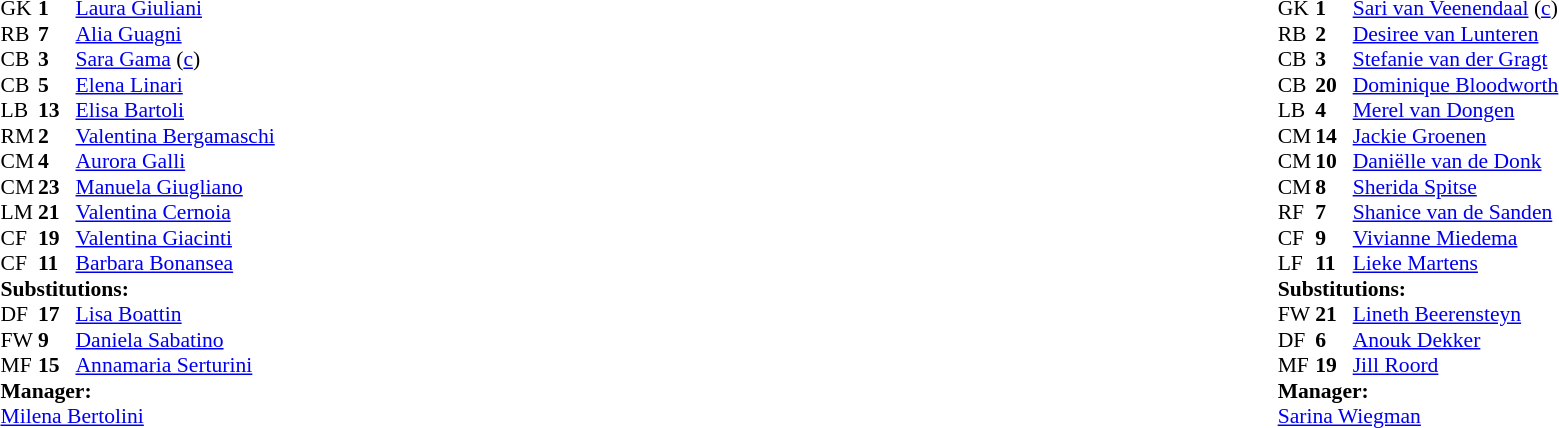<table width="100%">
<tr>
<td valign="top" width="40%"><br><table style="font-size:90%" cellspacing="0" cellpadding="0">
<tr>
<th width=25></th>
<th width=25></th>
</tr>
<tr>
<td>GK</td>
<td><strong>1</strong></td>
<td><a href='#'>Laura Giuliani</a></td>
</tr>
<tr>
<td>RB</td>
<td><strong>7</strong></td>
<td><a href='#'>Alia Guagni</a></td>
<td></td>
</tr>
<tr>
<td>CB</td>
<td><strong>3</strong></td>
<td><a href='#'>Sara Gama</a> (<a href='#'>c</a>)</td>
</tr>
<tr>
<td>CB</td>
<td><strong>5</strong></td>
<td><a href='#'>Elena Linari</a></td>
<td></td>
</tr>
<tr>
<td>LB</td>
<td><strong>13</strong></td>
<td><a href='#'>Elisa Bartoli</a></td>
<td></td>
<td></td>
</tr>
<tr>
<td>RM</td>
<td><strong>2</strong></td>
<td><a href='#'>Valentina Bergamaschi</a></td>
<td></td>
<td></td>
</tr>
<tr>
<td>CM</td>
<td><strong>4</strong></td>
<td><a href='#'>Aurora Galli</a></td>
</tr>
<tr>
<td>CM</td>
<td><strong>23</strong></td>
<td><a href='#'>Manuela Giugliano</a></td>
</tr>
<tr>
<td>LM</td>
<td><strong>21</strong></td>
<td><a href='#'>Valentina Cernoia</a></td>
<td></td>
</tr>
<tr>
<td>CF</td>
<td><strong>19</strong></td>
<td><a href='#'>Valentina Giacinti</a></td>
</tr>
<tr>
<td>CF</td>
<td><strong>11</strong></td>
<td><a href='#'>Barbara Bonansea</a></td>
<td></td>
<td></td>
</tr>
<tr>
<td colspan=3><strong>Substitutions:</strong></td>
</tr>
<tr>
<td>DF</td>
<td><strong>17</strong></td>
<td><a href='#'>Lisa Boattin</a></td>
<td></td>
<td></td>
</tr>
<tr>
<td>FW</td>
<td><strong>9</strong></td>
<td><a href='#'>Daniela Sabatino</a></td>
<td></td>
<td></td>
</tr>
<tr>
<td>MF</td>
<td><strong>15</strong></td>
<td><a href='#'>Annamaria Serturini</a></td>
<td></td>
<td></td>
</tr>
<tr>
<td colspan=3><strong>Manager:</strong></td>
</tr>
<tr>
<td colspan=3><a href='#'>Milena Bertolini</a></td>
</tr>
</table>
</td>
<td valign="top"></td>
<td valign="top" width="50%"><br><table style="font-size:90%; margin:auto" cellspacing="0" cellpadding="0">
<tr>
<th width=25></th>
<th width=25></th>
</tr>
<tr>
<td>GK</td>
<td><strong>1</strong></td>
<td><a href='#'>Sari van Veenendaal</a> (<a href='#'>c</a>)</td>
</tr>
<tr>
<td>RB</td>
<td><strong>2</strong></td>
<td><a href='#'>Desiree van Lunteren</a></td>
</tr>
<tr>
<td>CB</td>
<td><strong>3</strong></td>
<td><a href='#'>Stefanie van der Gragt</a></td>
<td></td>
<td></td>
</tr>
<tr>
<td>CB</td>
<td><strong>20</strong></td>
<td><a href='#'>Dominique Bloodworth</a></td>
</tr>
<tr>
<td>LB</td>
<td><strong>4</strong></td>
<td><a href='#'>Merel van Dongen</a></td>
</tr>
<tr>
<td>CM</td>
<td><strong>14</strong></td>
<td><a href='#'>Jackie Groenen</a></td>
</tr>
<tr>
<td>CM</td>
<td><strong>10</strong></td>
<td><a href='#'>Daniëlle van de Donk</a></td>
</tr>
<tr>
<td>CM</td>
<td><strong>8</strong></td>
<td><a href='#'>Sherida Spitse</a></td>
</tr>
<tr>
<td>RF</td>
<td><strong>7</strong></td>
<td><a href='#'>Shanice van de Sanden</a></td>
<td></td>
<td></td>
</tr>
<tr>
<td>CF</td>
<td><strong>9</strong></td>
<td><a href='#'>Vivianne Miedema</a></td>
<td></td>
<td></td>
</tr>
<tr>
<td>LF</td>
<td><strong>11</strong></td>
<td><a href='#'>Lieke Martens</a></td>
</tr>
<tr>
<td colspan=3><strong>Substitutions:</strong></td>
</tr>
<tr>
<td>FW</td>
<td><strong>21</strong></td>
<td><a href='#'>Lineth Beerensteyn</a></td>
<td></td>
<td></td>
</tr>
<tr>
<td>DF</td>
<td><strong>6</strong></td>
<td><a href='#'>Anouk Dekker</a></td>
<td></td>
<td></td>
</tr>
<tr>
<td>MF</td>
<td><strong>19</strong></td>
<td><a href='#'>Jill Roord</a></td>
<td></td>
<td></td>
</tr>
<tr>
<td colspan=3><strong>Manager:</strong></td>
</tr>
<tr>
<td colspan=3><a href='#'>Sarina Wiegman</a></td>
</tr>
</table>
</td>
</tr>
</table>
